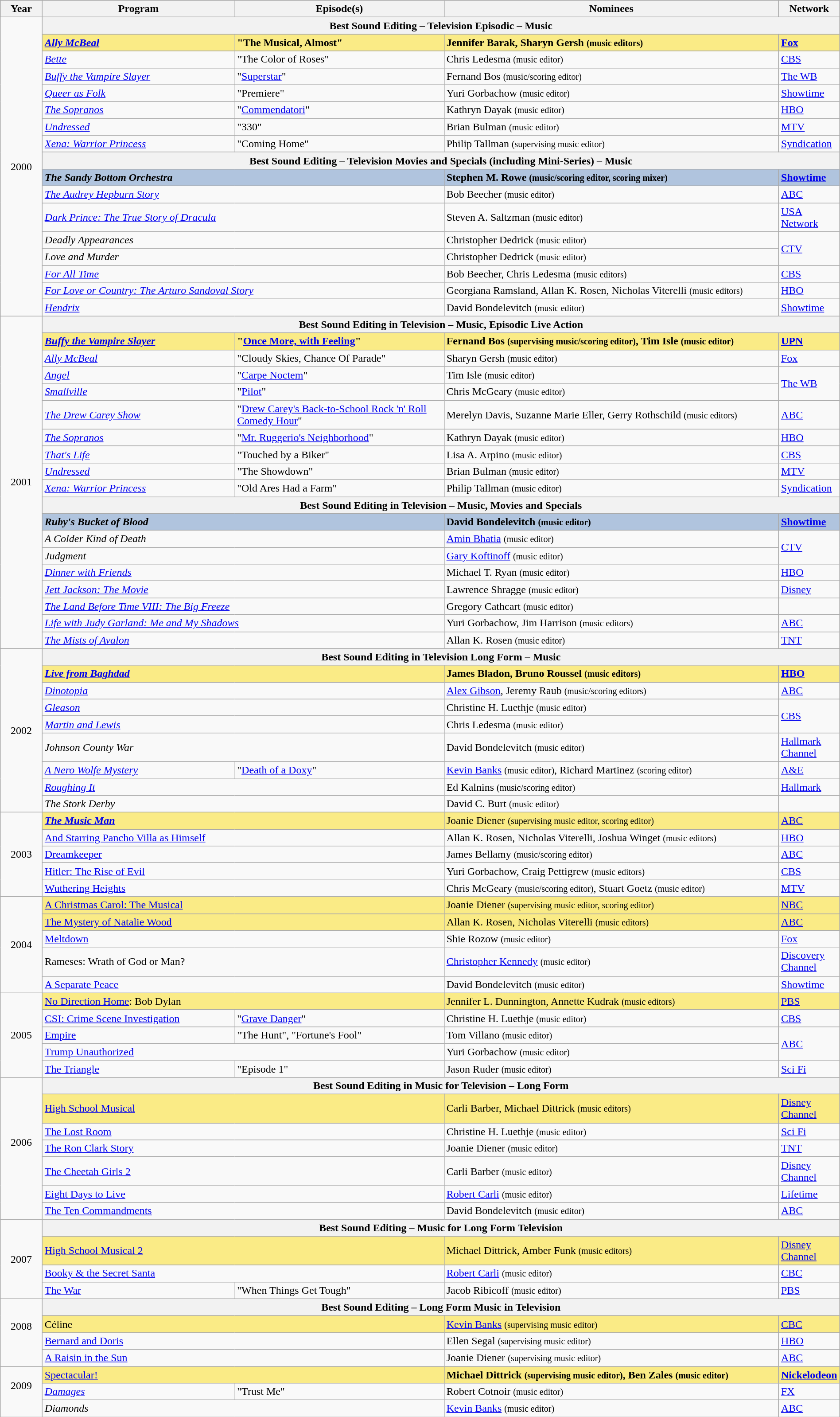<table class="wikitable" style="width:100%">
<tr bgcolor="#bebebe">
<th width="5%">Year</th>
<th width="23%">Program</th>
<th width="25%">Episode(s)</th>
<th width="40%">Nominees</th>
<th width="7%">Network</th>
</tr>
<tr>
<td rowspan="17" style="text-align:center;">2000<br></td>
<th colspan="4">Best Sound Editing – Television Episodic – Music</th>
</tr>
<tr style="background:#FAEB86;"|>
<td><strong><em><a href='#'>Ally McBeal</a></em></strong></td>
<td><strong>"The Musical, Almost"</strong></td>
<td><strong>Jennifer Barak, Sharyn Gersh <small>(music editors)</small></strong></td>
<td><strong><a href='#'>Fox</a></strong></td>
</tr>
<tr>
<td><em><a href='#'>Bette</a></em></td>
<td>"The Color of Roses"</td>
<td>Chris Ledesma <small>(music editor)</small></td>
<td><a href='#'>CBS</a></td>
</tr>
<tr>
<td><em><a href='#'>Buffy the Vampire Slayer</a></em></td>
<td>"<a href='#'>Superstar</a>"</td>
<td>Fernand Bos <small>(music/scoring editor)</small></td>
<td><a href='#'>The WB</a></td>
</tr>
<tr>
<td><em><a href='#'>Queer as Folk</a></em></td>
<td>"Premiere"</td>
<td>Yuri Gorbachow <small>(music editor)</small></td>
<td><a href='#'>Showtime</a></td>
</tr>
<tr>
<td><em><a href='#'>The Sopranos</a></em></td>
<td>"<a href='#'>Commendatori</a>"</td>
<td>Kathryn Dayak <small>(music editor)</small></td>
<td><a href='#'>HBO</a></td>
</tr>
<tr>
<td><em><a href='#'>Undressed</a></em></td>
<td>"330"</td>
<td>Brian Bulman <small>(music editor)</small></td>
<td><a href='#'>MTV</a></td>
</tr>
<tr>
<td><em><a href='#'>Xena: Warrior Princess</a></em></td>
<td>"Coming Home"</td>
<td>Philip Tallman <small>(supervising music editor)</small></td>
<td><a href='#'>Syndication</a></td>
</tr>
<tr>
<th colspan="4">Best Sound Editing – Television Movies and Specials (including Mini-Series) – Music</th>
</tr>
<tr style="background:#B0C4DE;"|>
<td colspan="2"><strong><em>The Sandy Bottom Orchestra</em></strong></td>
<td><strong>Stephen M. Rowe <small>(music/scoring editor, scoring mixer)</small></strong></td>
<td><strong><a href='#'>Showtime</a></strong></td>
</tr>
<tr>
<td colspan="2"><em><a href='#'>The Audrey Hepburn Story</a></em></td>
<td>Bob Beecher <small>(music editor)</small></td>
<td><a href='#'>ABC</a></td>
</tr>
<tr>
<td colspan="2"><em><a href='#'>Dark Prince: The True Story of Dracula</a></em></td>
<td>Steven A. Saltzman <small>(music editor)</small></td>
<td><a href='#'>USA Network</a></td>
</tr>
<tr>
<td colspan="2"><em>Deadly Appearances</em></td>
<td>Christopher Dedrick <small>(music editor)</small></td>
<td rowspan="2"><a href='#'>CTV</a></td>
</tr>
<tr>
<td colspan="2"><em>Love and Murder</em></td>
<td>Christopher Dedrick <small>(music editor)</small></td>
</tr>
<tr>
<td colspan="2"><em><a href='#'>For All Time</a></em></td>
<td>Bob Beecher, Chris Ledesma <small>(music editors)</small></td>
<td><a href='#'>CBS</a></td>
</tr>
<tr>
<td colspan="2"><em><a href='#'>For Love or Country: The Arturo Sandoval Story</a></em></td>
<td>Georgiana Ramsland, Allan K. Rosen, Nicholas Viterelli <small>(music editors)</small></td>
<td><a href='#'>HBO</a></td>
</tr>
<tr>
<td colspan="2"><em><a href='#'>Hendrix</a></em></td>
<td>David Bondelevitch <small>(music editor)</small></td>
<td><a href='#'>Showtime</a></td>
</tr>
<tr>
<td rowspan="19" style="text-align:center;">2001<br></td>
<th colspan="4">Best Sound Editing in Television – Music, Episodic Live Action</th>
</tr>
<tr style="background:#FAEB86;"|>
<td><strong><em><a href='#'>Buffy the Vampire Slayer</a></em></strong></td>
<td><strong>"<a href='#'>Once More, with Feeling</a>"</strong></td>
<td><strong>Fernand Bos <small>(supervising music/scoring editor)</small>, Tim Isle <small>(music editor)</small></strong></td>
<td><strong><a href='#'>UPN</a></strong></td>
</tr>
<tr>
<td><em><a href='#'>Ally McBeal</a></em></td>
<td>"Cloudy Skies, Chance Of Parade"</td>
<td>Sharyn Gersh <small>(music editor)</small></td>
<td><a href='#'>Fox</a></td>
</tr>
<tr>
<td><em><a href='#'>Angel</a></em></td>
<td>"<a href='#'>Carpe Noctem</a>"</td>
<td>Tim Isle <small>(music editor)</small></td>
<td rowspan="2"><a href='#'>The WB</a></td>
</tr>
<tr>
<td><em><a href='#'>Smallville</a></em></td>
<td>"<a href='#'>Pilot</a>"</td>
<td>Chris McGeary <small>(music editor)</small></td>
</tr>
<tr>
<td><em><a href='#'>The Drew Carey Show</a></em></td>
<td>"<a href='#'>Drew Carey's Back-to-School Rock 'n' Roll Comedy Hour</a>"</td>
<td>Merelyn Davis, Suzanne Marie Eller, Gerry Rothschild <small>(music editors)</small></td>
<td><a href='#'>ABC</a></td>
</tr>
<tr>
<td><em><a href='#'>The Sopranos</a></em></td>
<td>"<a href='#'>Mr. Ruggerio's Neighborhood</a>"</td>
<td>Kathryn Dayak <small>(music editor)</small></td>
<td><a href='#'>HBO</a></td>
</tr>
<tr>
<td><em><a href='#'>That's Life</a></em></td>
<td>"Touched by a Biker"</td>
<td>Lisa A. Arpino <small>(music editor)</small></td>
<td><a href='#'>CBS</a></td>
</tr>
<tr>
<td><em><a href='#'>Undressed</a></em></td>
<td>"The Showdown"</td>
<td>Brian Bulman <small>(music editor)</small></td>
<td><a href='#'>MTV</a></td>
</tr>
<tr>
<td><em><a href='#'>Xena: Warrior Princess</a></em></td>
<td>"Old Ares Had a Farm"</td>
<td>Philip Tallman <small>(music editor)</small></td>
<td><a href='#'>Syndication</a></td>
</tr>
<tr>
<th colspan="4">Best Sound Editing in Television – Music, Movies and Specials</th>
</tr>
<tr style="background:#B0C4DE;"|>
<td colspan="2"><strong><em>Ruby's Bucket of Blood</em></strong></td>
<td><strong>David Bondelevitch <small>(music editor)</small></strong></td>
<td><strong><a href='#'>Showtime</a></strong></td>
</tr>
<tr>
<td colspan="2"><em>A Colder Kind of Death</em></td>
<td><a href='#'>Amin Bhatia</a> <small>(music editor)</small></td>
<td rowspan="2"><a href='#'>CTV</a></td>
</tr>
<tr>
<td colspan="2"><em>Judgment</em></td>
<td><a href='#'>Gary Koftinoff</a> <small>(music editor)</small></td>
</tr>
<tr>
<td colspan="2"><em><a href='#'>Dinner with Friends</a></em></td>
<td>Michael T. Ryan <small>(music editor)</small></td>
<td><a href='#'>HBO</a></td>
</tr>
<tr>
<td colspan="2"><em><a href='#'>Jett Jackson: The Movie</a></em></td>
<td>Lawrence Shragge <small>(music editor)</small></td>
<td><a href='#'>Disney</a></td>
</tr>
<tr>
<td colspan="2"><em><a href='#'>The Land Before Time VIII: The Big Freeze</a></em></td>
<td>Gregory Cathcart <small>(music editor)</small></td>
<td></td>
</tr>
<tr>
<td colspan="2"><em><a href='#'>Life with Judy Garland: Me and My Shadows</a></em></td>
<td>Yuri Gorbachow, Jim Harrison <small>(music editors)</small></td>
<td><a href='#'>ABC</a></td>
</tr>
<tr>
<td colspan="2"><em><a href='#'>The Mists of Avalon</a></em></td>
<td>Allan K. Rosen <small>(music editor)</small></td>
<td><a href='#'>TNT</a></td>
</tr>
<tr>
<td rowspan="9" style="text-align:center;">2002<br></td>
<th colspan="4">Best Sound Editing in Television Long Form – Music</th>
</tr>
<tr style="background:#FAEB86;"|>
<td colspan="2"><strong><em><a href='#'>Live from Baghdad</a></em></strong></td>
<td><strong>James Bladon, Bruno Roussel <small>(music editors)</small></strong></td>
<td><strong><a href='#'>HBO</a></strong></td>
</tr>
<tr>
<td colspan="2"><em><a href='#'>Dinotopia</a></em></td>
<td><a href='#'>Alex Gibson</a>, Jeremy Raub <small>(music/scoring editors)</small></td>
<td><a href='#'>ABC</a></td>
</tr>
<tr>
<td colspan="2"><em><a href='#'>Gleason</a></em></td>
<td>Christine H. Luethje <small>(music editor)</small></td>
<td rowspan="2"><a href='#'>CBS</a></td>
</tr>
<tr>
<td colspan="2"><em><a href='#'>Martin and Lewis</a></em></td>
<td>Chris Ledesma <small>(music editor)</small></td>
</tr>
<tr>
<td colspan="2"><em>Johnson County War</em></td>
<td>David Bondelevitch <small>(music editor)</small></td>
<td><a href='#'>Hallmark Channel</a></td>
</tr>
<tr>
<td><em><a href='#'>A Nero Wolfe Mystery</a></em></td>
<td>"<a href='#'>Death of a Doxy</a>"</td>
<td><a href='#'>Kevin Banks</a> <small>(music editor)</small>, Richard Martinez <small>(scoring editor)</small></td>
<td><a href='#'>A&E</a></td>
</tr>
<tr>
<td colspan="2"><em><a href='#'>Roughing It</a></em></td>
<td>Ed Kalnins <small>(music/scoring editor)</small></td>
<td><a href='#'>Hallmark</a></td>
</tr>
<tr>
<td colspan="2"><em>The Stork Derby</em></td>
<td>David C. Burt <small>(music editor)</small></td>
<td></td>
</tr>
<tr>
<td rowspan=5 style="text-align:center">2003<br></td>
<td style="background:#FAEB86;" colspan="2"><strong><em><a href='#'>The Music Man</a><em> <strong></td>
<td style="background:#FAEB86;"></strong>Joanie Diener <small>(supervising music editor, scoring editor)</small><strong></td>
<td style="background:#FAEB86;"></strong><a href='#'>ABC</a><strong></td>
</tr>
<tr>
<td colspan="2"></em><a href='#'>And Starring Pancho Villa as Himself</a><em></td>
<td>Allan K. Rosen, Nicholas Viterelli, Joshua Winget <small>(music editors)</small></td>
<td><a href='#'>HBO</a></td>
</tr>
<tr>
<td colspan="2"></em><a href='#'>Dreamkeeper</a><em></td>
<td>James Bellamy <small>(music/scoring editor)</small></td>
<td><a href='#'>ABC</a></td>
</tr>
<tr>
<td colspan="2"></em><a href='#'>Hitler: The Rise of Evil</a><em></td>
<td>Yuri Gorbachow, Craig Pettigrew <small>(music editors)</small></td>
<td><a href='#'>CBS</a></td>
</tr>
<tr>
<td colspan="2"></em><a href='#'>Wuthering Heights</a><em></td>
<td>Chris McGeary <small>(music/scoring editor)</small>, Stuart Goetz <small>(music editor)</small></td>
<td><a href='#'>MTV</a></td>
</tr>
<tr>
<td rowspan=5 style="text-align:center">2004<br></td>
<td style="background:#FAEB86;" colspan="2"></em></strong><a href='#'>A Christmas Carol: The Musical</a><strong><em></td>
<td style="background:#FAEB86;"></strong>Joanie Diener <small>(supervising music editor, scoring editor)</small><strong></td>
<td style="background:#FAEB86;"></strong><a href='#'>NBC</a><strong></td>
</tr>
<tr>
<td style="background:#FAEB86;" colspan="2"></em></strong><a href='#'>The Mystery of Natalie Wood</a><strong><em></td>
<td style="background:#FAEB86;"></strong>Allan K. Rosen, Nicholas Viterelli <small>(music editors)</small><strong></td>
<td style="background:#FAEB86;"></strong><a href='#'>ABC</a><strong></td>
</tr>
<tr>
<td colspan="2"></em><a href='#'>Meltdown</a><em></td>
<td>Shie Rozow <small>(music editor)</small></td>
<td><a href='#'>Fox</a></td>
</tr>
<tr>
<td colspan="2"></em>Rameses: Wrath of God or Man?<em></td>
<td><a href='#'>Christopher Kennedy</a> <small>(music editor)</small></td>
<td><a href='#'>Discovery Channel</a></td>
</tr>
<tr>
<td colspan="2"></em><a href='#'>A Separate Peace</a><em></td>
<td>David Bondelevitch <small>(music editor)</small></td>
<td><a href='#'>Showtime</a></td>
</tr>
<tr>
<td rowspan=5 style="text-align:center">2005<br></td>
<td style="background:#FAEB86;" colspan="2"></em></strong><a href='#'>No Direction Home</a>: Bob Dylan<strong><em></td>
<td style="background:#FAEB86;"></strong>Jennifer L. Dunnington, Annette Kudrak <small>(music editors)</small><strong></td>
<td style="background:#FAEB86;"></strong><a href='#'>PBS</a><strong></td>
</tr>
<tr>
<td></em><a href='#'>CSI: Crime Scene Investigation</a><em></td>
<td>"<a href='#'>Grave Danger</a>"</td>
<td>Christine H. Luethje <small>(music editor)</small></td>
<td><a href='#'>CBS</a></td>
</tr>
<tr>
<td></em><a href='#'>Empire</a><em></td>
<td>"The Hunt", "Fortune's Fool"</td>
<td>Tom Villano <small>(music editor)</small></td>
<td rowspan="2"><a href='#'>ABC</a></td>
</tr>
<tr>
<td colspan="2"></em><a href='#'>Trump Unauthorized</a><em></td>
<td>Yuri Gorbachow <small>(music editor)</small></td>
</tr>
<tr>
<td></em><a href='#'>The Triangle</a><em></td>
<td>"Episode 1"</td>
<td>Jason Ruder <small>(music editor)</small></td>
<td><a href='#'>Sci Fi</a></td>
</tr>
<tr>
<td rowspan="7" style="text-align:center;">2006<br><br></td>
<th colspan="4">Best Sound Editing in Music for Television – Long Form</th>
</tr>
<tr style="background:#FAEB86;"|>
<td colspan="2"></em></strong><a href='#'>High School Musical</a><strong><em></td>
<td></strong>Carli Barber, Michael Dittrick <small>(music editors)</small><strong></td>
<td></strong><a href='#'>Disney Channel</a><strong></td>
</tr>
<tr>
<td colspan="2"></em><a href='#'>The Lost Room</a><em></td>
<td>Christine H. Luethje <small>(music editor)</small></td>
<td><a href='#'>Sci Fi</a></td>
</tr>
<tr>
<td colspan="2"></em><a href='#'>The Ron Clark Story</a><em></td>
<td>Joanie Diener <small>(music editor)</small></td>
<td><a href='#'>TNT</a></td>
</tr>
<tr>
<td colspan="2"></em><a href='#'>The Cheetah Girls 2</a><em></td>
<td>Carli Barber <small>(music editor)</small></td>
<td><a href='#'>Disney Channel</a></td>
</tr>
<tr>
<td colspan="2"></em><a href='#'>Eight Days to Live</a><em></td>
<td><a href='#'>Robert Carli</a> <small>(music editor)</small></td>
<td><a href='#'>Lifetime</a></td>
</tr>
<tr>
<td colspan="2"></em><a href='#'>The Ten Commandments</a><em></td>
<td>David Bondelevitch <small>(music editor)</small></td>
<td><a href='#'>ABC</a></td>
</tr>
<tr>
<td rowspan="4" style="text-align:center;">2007<br></td>
<th colspan="4">Best Sound Editing – Music for Long Form Television</th>
</tr>
<tr style="background:#FAEB86;"|>
<td colspan="2"></em></strong><a href='#'>High School Musical 2</a><strong><em></td>
<td></strong>Michael Dittrick, Amber Funk <small>(music editors)</small><strong></td>
<td></strong><a href='#'>Disney Channel</a><strong></td>
</tr>
<tr>
<td colspan="2"></em><a href='#'>Booky & the Secret Santa</a><em></td>
<td><a href='#'>Robert Carli</a> <small>(music editor)</small></td>
<td><a href='#'>CBC</a></td>
</tr>
<tr>
<td></em><a href='#'>The War</a><em></td>
<td>"When Things Get Tough"</td>
<td>Jacob Ribicoff <small>(music editor)</small></td>
<td><a href='#'>PBS</a></td>
</tr>
<tr>
<td rowspan="4" style="text-align:center;">2008<br><br></td>
<th colspan="4">Best Sound Editing – Long Form Music in Television</th>
</tr>
<tr style="background:#FAEB86;"|>
<td colspan="2"></em></strong>Céline<strong><em></td>
<td></strong><a href='#'>Kevin Banks</a> <small>(supervising music editor)</small><strong></td>
<td></strong><a href='#'>CBC</a><strong></td>
</tr>
<tr>
<td colspan="2"></em><a href='#'>Bernard and Doris</a><em></td>
<td>Ellen Segal <small>(supervising music editor)</small></td>
<td><a href='#'>HBO</a></td>
</tr>
<tr>
<td colspan="2"></em><a href='#'>A Raisin in the Sun</a><em></td>
<td>Joanie Diener <small>(supervising music editor)</small></td>
<td><a href='#'>ABC</a></td>
</tr>
<tr>
<td rowspan=3 style="text-align:center">2009<br><br></td>
<td style="background:#FAEB86;" colspan="2"></em></strong><a href='#'>Spectacular!</a></em> </strong></td>
<td style="background:#FAEB86;"><strong>Michael Dittrick <small>(supervising music editor)</small>, Ben Zales <small>(music editor)</small></strong></td>
<td style="background:#FAEB86;"><strong><a href='#'>Nickelodeon</a></strong></td>
</tr>
<tr>
<td><em><a href='#'>Damages</a></em></td>
<td>"Trust Me"</td>
<td>Robert Cotnoir <small>(music editor)</small></td>
<td><a href='#'>FX</a></td>
</tr>
<tr>
<td colspan="2"><em>Diamonds</em></td>
<td><a href='#'>Kevin Banks</a> <small>(music editor)</small></td>
<td><a href='#'>ABC</a></td>
</tr>
</table>
